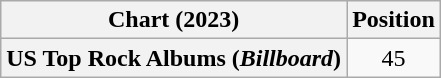<table class="wikitable plainrowheaders" style="text-align:center">
<tr>
<th scope="col">Chart (2023)</th>
<th scope="col">Position</th>
</tr>
<tr>
<th scope="row">US Top Rock Albums (<em>Billboard</em>)</th>
<td>45</td>
</tr>
</table>
